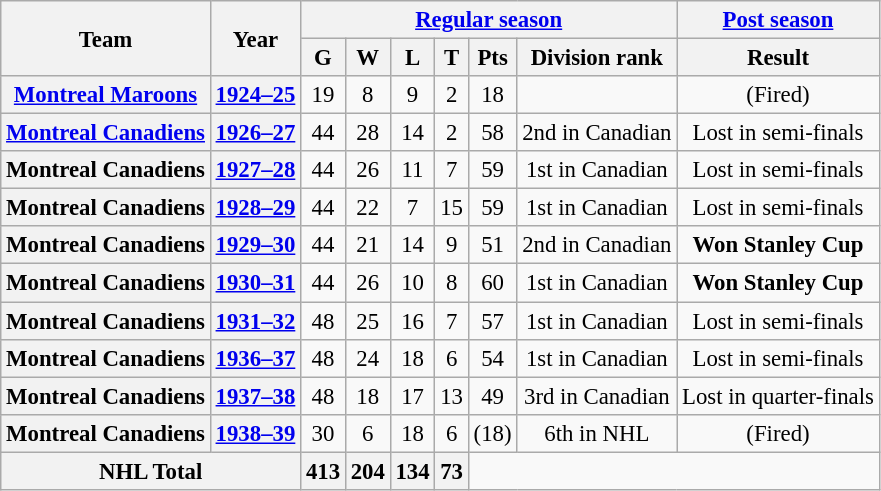<table class="wikitable" style="font-size: 95%; text-align:center;">
<tr>
<th rowspan="2">Team</th>
<th rowspan="2">Year</th>
<th colspan="6"><a href='#'>Regular season</a></th>
<th colspan="1"><a href='#'>Post season</a></th>
</tr>
<tr>
<th>G</th>
<th>W</th>
<th>L</th>
<th>T</th>
<th>Pts</th>
<th>Division rank</th>
<th>Result</th>
</tr>
<tr>
<th><a href='#'>Montreal Maroons</a></th>
<th><a href='#'>1924–25</a></th>
<td>19</td>
<td>8</td>
<td>9</td>
<td>2</td>
<td>18</td>
<td></td>
<td>(Fired)</td>
</tr>
<tr>
<th><a href='#'>Montreal Canadiens</a></th>
<th><a href='#'>1926–27</a></th>
<td>44</td>
<td>28</td>
<td>14</td>
<td>2</td>
<td>58</td>
<td>2nd in Canadian</td>
<td>Lost in semi-finals</td>
</tr>
<tr>
<th>Montreal Canadiens</th>
<th><a href='#'>1927–28</a></th>
<td>44</td>
<td>26</td>
<td>11</td>
<td>7</td>
<td>59</td>
<td>1st in Canadian</td>
<td>Lost in semi-finals</td>
</tr>
<tr>
<th>Montreal Canadiens</th>
<th><a href='#'>1928–29</a></th>
<td>44</td>
<td>22</td>
<td>7</td>
<td>15</td>
<td>59</td>
<td>1st in Canadian</td>
<td>Lost in semi-finals</td>
</tr>
<tr>
<th>Montreal Canadiens</th>
<th><a href='#'>1929–30</a></th>
<td>44</td>
<td>21</td>
<td>14</td>
<td>9</td>
<td>51</td>
<td>2nd in Canadian</td>
<td><strong>Won Stanley Cup</strong></td>
</tr>
<tr>
<th>Montreal Canadiens</th>
<th><a href='#'>1930–31</a></th>
<td>44</td>
<td>26</td>
<td>10</td>
<td>8</td>
<td>60</td>
<td>1st in Canadian</td>
<td><strong>Won Stanley Cup</strong></td>
</tr>
<tr>
<th>Montreal Canadiens</th>
<th><a href='#'>1931–32</a></th>
<td>48</td>
<td>25</td>
<td>16</td>
<td>7</td>
<td>57</td>
<td>1st in Canadian</td>
<td>Lost in semi-finals</td>
</tr>
<tr>
<th>Montreal Canadiens</th>
<th><a href='#'>1936–37</a></th>
<td>48</td>
<td>24</td>
<td>18</td>
<td>6</td>
<td>54</td>
<td>1st in Canadian</td>
<td>Lost in semi-finals</td>
</tr>
<tr>
<th>Montreal Canadiens</th>
<th><a href='#'>1937–38</a></th>
<td>48</td>
<td>18</td>
<td>17</td>
<td>13</td>
<td>49</td>
<td>3rd in Canadian</td>
<td>Lost in quarter-finals</td>
</tr>
<tr>
<th>Montreal Canadiens</th>
<th><a href='#'>1938–39</a></th>
<td>30</td>
<td>6</td>
<td>18</td>
<td>6</td>
<td>(18)</td>
<td>6th in NHL</td>
<td>(Fired)</td>
</tr>
<tr>
<th colspan="2">NHL Total</th>
<th>413</th>
<th>204</th>
<th>134</th>
<th>73</th>
</tr>
</table>
